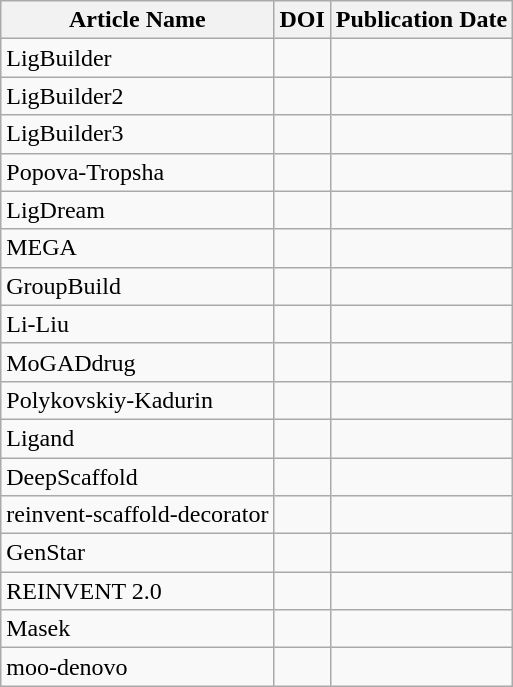<table class="wikitable sortable">
<tr>
<th>Article Name</th>
<th>DOI</th>
<th>Publication Date</th>
</tr>
<tr>
<td>LigBuilder</td>
<td></td>
<td></td>
</tr>
<tr>
<td>LigBuilder2</td>
<td></td>
<td></td>
</tr>
<tr>
<td>LigBuilder3</td>
<td></td>
<td></td>
</tr>
<tr>
<td>Popova-Tropsha</td>
<td></td>
<td></td>
</tr>
<tr>
<td>LigDream</td>
<td></td>
<td></td>
</tr>
<tr>
<td>MEGA</td>
<td></td>
<td></td>
</tr>
<tr>
<td>GroupBuild</td>
<td></td>
<td></td>
</tr>
<tr>
<td>Li-Liu</td>
<td></td>
<td></td>
</tr>
<tr>
<td>MoGADdrug</td>
<td></td>
<td></td>
</tr>
<tr>
<td>Polykovskiy-Kadurin</td>
<td></td>
<td></td>
</tr>
<tr>
<td>Ligand</td>
<td></td>
<td></td>
</tr>
<tr>
<td>DeepScaffold</td>
<td></td>
<td></td>
</tr>
<tr>
<td>reinvent-scaffold-decorator</td>
<td></td>
<td></td>
</tr>
<tr>
<td>GenStar</td>
<td></td>
<td></td>
</tr>
<tr>
<td>REINVENT 2.0</td>
<td></td>
<td></td>
</tr>
<tr>
<td>Masek</td>
<td></td>
<td></td>
</tr>
<tr>
<td>moo-denovo</td>
<td></td>
<td></td>
</tr>
</table>
